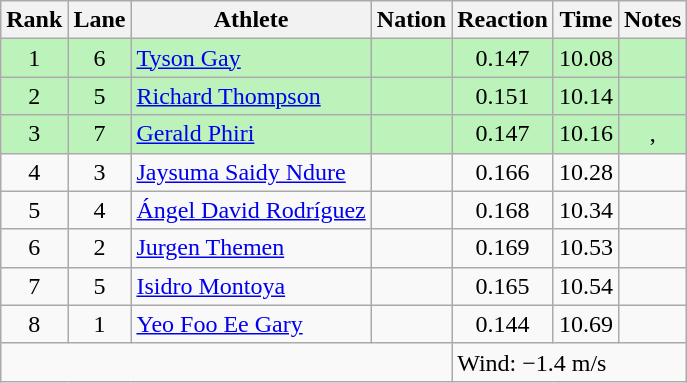<table class="wikitable sortable" style="text-align:center">
<tr>
<th>Rank</th>
<th>Lane</th>
<th>Athlete</th>
<th>Nation</th>
<th>Reaction</th>
<th>Time</th>
<th>Notes</th>
</tr>
<tr style="background:#bbf3bb;">
<td>1</td>
<td>6</td>
<td align=left><a href='#'>Tyson Gay</a></td>
<td align=left></td>
<td>0.147</td>
<td>10.08</td>
<td></td>
</tr>
<tr style="background:#bbf3bb;">
<td>2</td>
<td>5</td>
<td align=left><a href='#'>Richard Thompson</a></td>
<td align=left></td>
<td>0.151</td>
<td>10.14</td>
<td></td>
</tr>
<tr style="background:#bbf3bb;">
<td>3</td>
<td>7</td>
<td align=left><a href='#'>Gerald Phiri</a></td>
<td align=left></td>
<td>0.147</td>
<td>10.16</td>
<td>, </td>
</tr>
<tr>
<td>4</td>
<td>3</td>
<td align=left><a href='#'>Jaysuma Saidy Ndure</a></td>
<td align=left></td>
<td>0.166</td>
<td>10.28</td>
<td></td>
</tr>
<tr>
<td>5</td>
<td>4</td>
<td align=left><a href='#'>Ángel David Rodríguez</a></td>
<td align=left></td>
<td>0.168</td>
<td>10.34</td>
<td></td>
</tr>
<tr>
<td>6</td>
<td>2</td>
<td align=left><a href='#'>Jurgen Themen</a></td>
<td align=left></td>
<td>0.169</td>
<td>10.53</td>
<td></td>
</tr>
<tr>
<td>7</td>
<td>5</td>
<td align=left><a href='#'>Isidro Montoya</a></td>
<td align=left></td>
<td>0.165</td>
<td>10.54</td>
<td></td>
</tr>
<tr>
<td>8</td>
<td>1</td>
<td align=left><a href='#'>Yeo Foo Ee Gary</a></td>
<td align=left></td>
<td>0.144</td>
<td>10.69</td>
<td></td>
</tr>
<tr class="sortbottom">
<td colspan=4></td>
<td colspan="3" style="text-align:left;">Wind: −1.4 m/s</td>
</tr>
</table>
